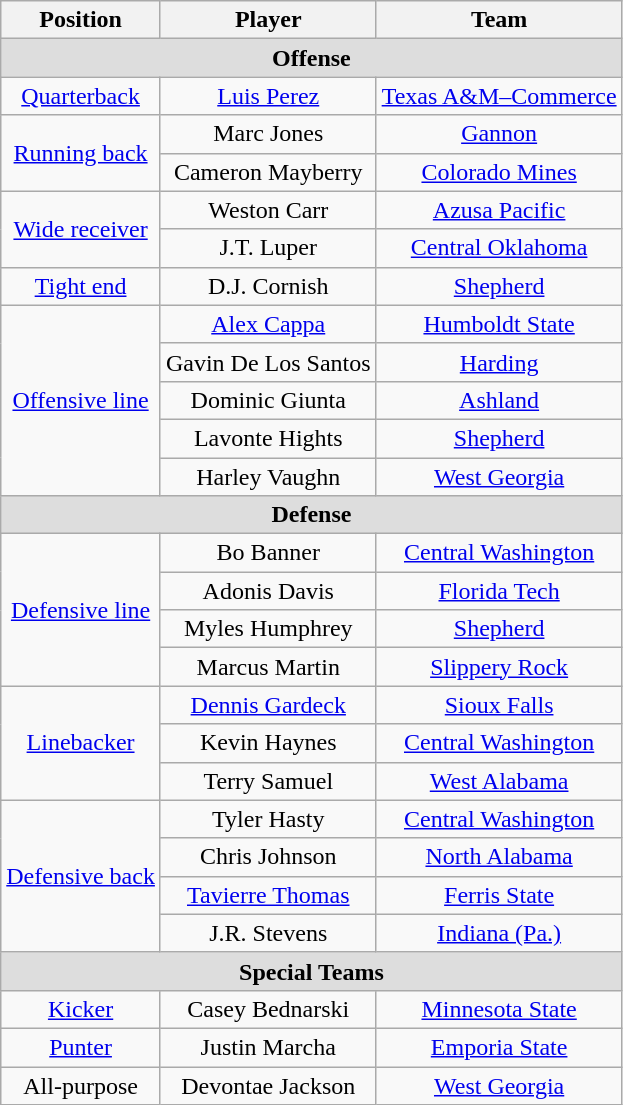<table class="wikitable">
<tr>
<th>Position</th>
<th>Player</th>
<th>Team</th>
</tr>
<tr>
<td colspan="3" style="text-align:center; background:#ddd;"><strong>Offense</strong></td>
</tr>
<tr style="text-align:center;">
<td><a href='#'>Quarterback</a></td>
<td><a href='#'>Luis Perez</a></td>
<td><a href='#'>Texas A&M–Commerce</a></td>
</tr>
<tr style="text-align:center;">
<td rowspan="2"><a href='#'>Running back</a></td>
<td>Marc Jones</td>
<td><a href='#'>Gannon</a></td>
</tr>
<tr style="text-align:center;">
<td>Cameron Mayberry</td>
<td><a href='#'>Colorado Mines</a></td>
</tr>
<tr style="text-align:center;">
<td rowspan="2"><a href='#'>Wide receiver</a></td>
<td>Weston Carr</td>
<td><a href='#'>Azusa Pacific</a></td>
</tr>
<tr style="text-align:center;">
<td>J.T. Luper</td>
<td><a href='#'>Central Oklahoma</a></td>
</tr>
<tr style="text-align:center;">
<td><a href='#'>Tight end</a></td>
<td>D.J. Cornish</td>
<td><a href='#'>Shepherd</a></td>
</tr>
<tr style="text-align:center;">
<td rowspan="5"><a href='#'>Offensive line</a></td>
<td><a href='#'>Alex Cappa</a></td>
<td><a href='#'>Humboldt State</a></td>
</tr>
<tr style="text-align:center;">
<td>Gavin De Los Santos</td>
<td><a href='#'>Harding</a></td>
</tr>
<tr style="text-align:center;">
<td>Dominic Giunta</td>
<td><a href='#'>Ashland</a></td>
</tr>
<tr style="text-align:center;">
<td>Lavonte Hights</td>
<td><a href='#'>Shepherd</a></td>
</tr>
<tr style="text-align:center;">
<td>Harley Vaughn</td>
<td><a href='#'>West Georgia</a></td>
</tr>
<tr>
<td colspan="3" style="text-align:center; background:#ddd;"><strong>Defense</strong></td>
</tr>
<tr style="text-align:center;">
<td rowspan="4"><a href='#'>Defensive line</a></td>
<td>Bo Banner</td>
<td><a href='#'>Central Washington</a></td>
</tr>
<tr style="text-align:center;">
<td>Adonis Davis</td>
<td><a href='#'>Florida Tech</a></td>
</tr>
<tr style="text-align:center;">
<td>Myles Humphrey</td>
<td><a href='#'>Shepherd</a></td>
</tr>
<tr style="text-align:center;">
<td>Marcus Martin</td>
<td><a href='#'>Slippery Rock</a></td>
</tr>
<tr style="text-align:center;">
<td rowspan="3"><a href='#'>Linebacker</a></td>
<td><a href='#'>Dennis Gardeck</a></td>
<td><a href='#'>Sioux Falls</a></td>
</tr>
<tr style="text-align:center;">
<td>Kevin Haynes</td>
<td><a href='#'>Central Washington</a></td>
</tr>
<tr style="text-align:center;">
<td>Terry Samuel</td>
<td><a href='#'>West Alabama</a></td>
</tr>
<tr style="text-align:center;">
<td rowspan="4"><a href='#'>Defensive back</a></td>
<td>Tyler Hasty</td>
<td><a href='#'>Central Washington</a></td>
</tr>
<tr style="text-align:center;">
<td>Chris Johnson</td>
<td><a href='#'>North Alabama</a></td>
</tr>
<tr style="text-align:center;">
<td><a href='#'>Tavierre Thomas</a></td>
<td><a href='#'>Ferris State</a></td>
</tr>
<tr style="text-align:center;">
<td>J.R. Stevens</td>
<td><a href='#'>Indiana (Pa.)</a></td>
</tr>
<tr>
<td colspan="3" style="text-align:center; background:#ddd;"><strong>Special Teams</strong></td>
</tr>
<tr style="text-align:center;">
<td><a href='#'>Kicker</a></td>
<td>Casey Bednarski</td>
<td><a href='#'>Minnesota State</a></td>
</tr>
<tr style="text-align:center;">
<td><a href='#'>Punter</a></td>
<td>Justin Marcha</td>
<td><a href='#'>Emporia State</a></td>
</tr>
<tr style="text-align:center;">
<td rowspan="2">All-purpose</td>
<td>Devontae Jackson</td>
<td><a href='#'>West Georgia</a></td>
</tr>
</table>
